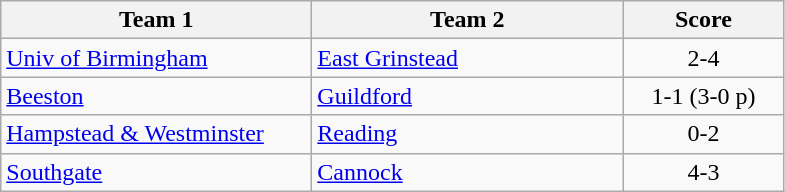<table class="wikitable" style="font-size: 100%">
<tr>
<th width=200>Team 1</th>
<th width=200>Team 2</th>
<th width=100>Score</th>
</tr>
<tr>
<td><a href='#'>Univ of Birmingham</a></td>
<td><a href='#'>East Grinstead</a></td>
<td align=center>2-4</td>
</tr>
<tr>
<td><a href='#'>Beeston</a></td>
<td><a href='#'>Guildford</a></td>
<td align=center>1-1 (3-0 p)</td>
</tr>
<tr>
<td><a href='#'>Hampstead & Westminster</a></td>
<td><a href='#'>Reading</a></td>
<td align=center>0-2</td>
</tr>
<tr>
<td><a href='#'>Southgate</a></td>
<td><a href='#'>Cannock</a></td>
<td align=center>4-3</td>
</tr>
</table>
